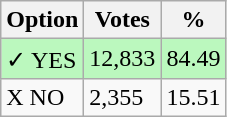<table class="wikitable">
<tr>
<th>Option</th>
<th>Votes</th>
<th>%</th>
</tr>
<tr>
<td style=background:#bbf8be>✓ YES</td>
<td style=background:#bbf8be>12,833</td>
<td style=background:#bbf8be>84.49</td>
</tr>
<tr>
<td>X NO</td>
<td>2,355</td>
<td>15.51</td>
</tr>
</table>
